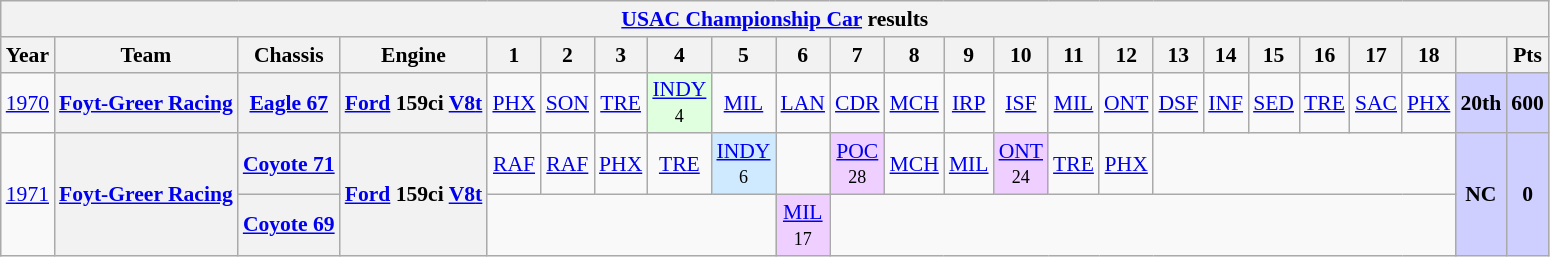<table class="wikitable" style="text-align:center; font-size:90%">
<tr>
<th colspan=34><a href='#'>USAC Championship Car</a> results</th>
</tr>
<tr>
<th>Year</th>
<th>Team</th>
<th>Chassis</th>
<th>Engine</th>
<th>1</th>
<th>2</th>
<th>3</th>
<th>4</th>
<th>5</th>
<th>6</th>
<th>7</th>
<th>8</th>
<th>9</th>
<th>10</th>
<th>11</th>
<th>12</th>
<th>13</th>
<th>14</th>
<th>15</th>
<th>16</th>
<th>17</th>
<th>18</th>
<th></th>
<th>Pts</th>
</tr>
<tr>
<td><a href='#'>1970</a></td>
<th><a href='#'>Foyt-Greer Racing</a></th>
<th><a href='#'>Eagle 67</a></th>
<th><a href='#'>Ford</a> 159ci <a href='#'>V8</a><a href='#'>t</a></th>
<td><a href='#'>PHX</a></td>
<td><a href='#'>SON</a></td>
<td><a href='#'>TRE</a></td>
<td style="background:#DFFFDF;"><a href='#'>INDY</a><br><small>4</small></td>
<td><a href='#'>MIL</a></td>
<td><a href='#'>LAN</a></td>
<td><a href='#'>CDR</a></td>
<td><a href='#'>MCH</a></td>
<td><a href='#'>IRP</a></td>
<td><a href='#'>ISF</a></td>
<td><a href='#'>MIL</a></td>
<td><a href='#'>ONT</a></td>
<td><a href='#'>DSF</a></td>
<td><a href='#'>INF</a></td>
<td><a href='#'>SED</a></td>
<td><a href='#'>TRE</a></td>
<td><a href='#'>SAC</a></td>
<td><a href='#'>PHX</a></td>
<th style="background:#CFCFFF;">20th</th>
<th style="background:#CFCFFF;">600</th>
</tr>
<tr>
<td rowspan=2><a href='#'>1971</a></td>
<th rowspan=2><a href='#'>Foyt-Greer Racing</a></th>
<th><a href='#'>Coyote 71</a></th>
<th rowspan=2><a href='#'>Ford</a> 159ci <a href='#'>V8</a><a href='#'>t</a></th>
<td><a href='#'>RAF</a></td>
<td><a href='#'>RAF</a></td>
<td><a href='#'>PHX</a></td>
<td><a href='#'>TRE</a></td>
<td style="background:#CFEAFF;"><a href='#'>INDY</a><br><small>6</small></td>
<td></td>
<td style="background:#EFCFFF;"><a href='#'>POC</a><br><small>28</small></td>
<td><a href='#'>MCH</a></td>
<td><a href='#'>MIL</a></td>
<td style="background:#EFCFFF;"><a href='#'>ONT</a><br><small>24</small></td>
<td><a href='#'>TRE</a></td>
<td><a href='#'>PHX</a></td>
<td colspan=6></td>
<th rowspan=2 style="background:#CFCFFF;">NC</th>
<th rowspan=2 style="background:#CFCFFF;">0</th>
</tr>
<tr>
<th><a href='#'>Coyote 69</a></th>
<td colspan=5></td>
<td style="background:#EFCFFF;"><a href='#'>MIL</a><br><small>17</small></td>
<td colspan=12></td>
</tr>
</table>
